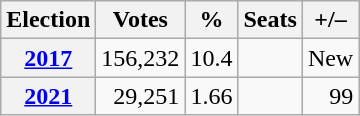<table class="wikitable" style="text-align: right;">
<tr>
<th>Election</th>
<th>Votes</th>
<th>%</th>
<th>Seats</th>
<th>+/–</th>
</tr>
<tr>
<th><a href='#'>2017</a></th>
<td>156,232</td>
<td>10.4</td>
<td></td>
<td>New</td>
</tr>
<tr>
<th><a href='#'>2021</a></th>
<td>29,251</td>
<td>1.66</td>
<td></td>
<td> 99</td>
</tr>
</table>
